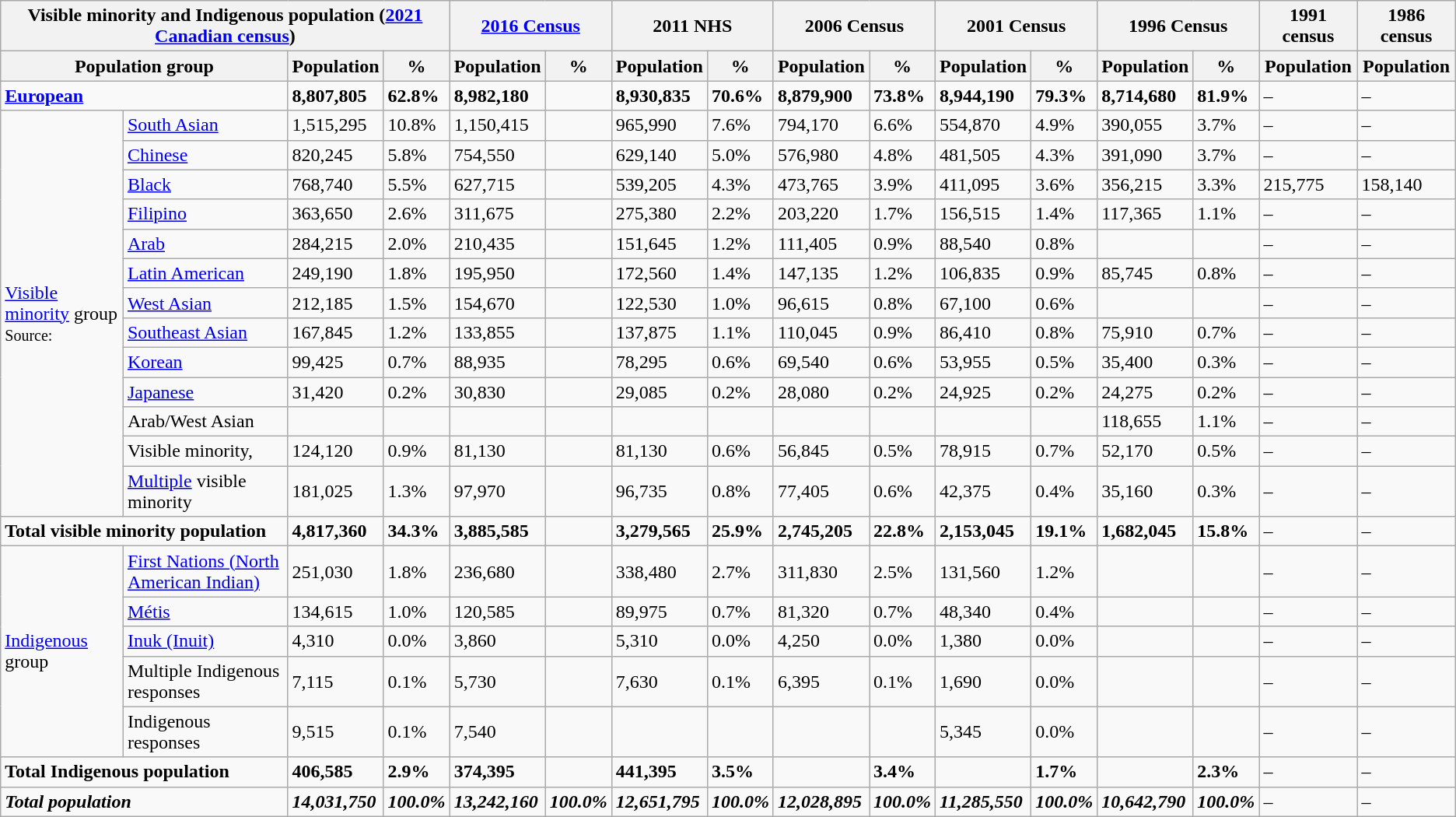<table class="wikitable left;font-size: 80%">
<tr>
<th colspan=4>Visible minority and Indigenous population (<a href='#'>2021 Canadian census</a>)</th>
<th colspan="2"><a href='#'>2016 Census</a></th>
<th colspan="2">2011 NHS</th>
<th colspan="2">2006 Census</th>
<th colspan="2">2001 Census</th>
<th colspan="2">1996 Census</th>
<th>1991 census</th>
<th>1986 census</th>
</tr>
<tr>
<th colspan="2">Population group</th>
<th>Population</th>
<th>%</th>
<th>Population</th>
<th>%</th>
<th>Population</th>
<th>%</th>
<th>Population</th>
<th>%</th>
<th>Population</th>
<th>%</th>
<th>Population</th>
<th>%</th>
<th>Population</th>
<th>Population</th>
</tr>
<tr>
<td colspan="2"><strong><a href='#'>European</a></strong></td>
<td><strong>8,807,805</strong></td>
<td><strong>62.8%</strong></td>
<td><strong>8,982,180</strong></td>
<td><strong></strong></td>
<td><strong>8,930,835</strong></td>
<td><strong>70.6%</strong></td>
<td><strong>8,879,900</strong></td>
<td><strong>73.8%</strong></td>
<td><strong>8,944,190</strong></td>
<td><strong>79.3%</strong></td>
<td><strong>8,714,680</strong></td>
<td><strong>81.9%</strong></td>
<td>–</td>
<td>–</td>
</tr>
<tr>
<td rowspan="13"><a href='#'>Visible minority</a> group<br><small>Source:</small></td>
<td><a href='#'>South Asian</a></td>
<td>1,515,295</td>
<td>10.8%</td>
<td>1,150,415</td>
<td></td>
<td>965,990</td>
<td>7.6%</td>
<td>794,170</td>
<td>6.6%</td>
<td>554,870</td>
<td>4.9%</td>
<td>390,055</td>
<td>3.7%</td>
<td>–</td>
<td>–</td>
</tr>
<tr>
<td><a href='#'>Chinese</a></td>
<td>820,245</td>
<td>5.8%</td>
<td>754,550</td>
<td></td>
<td>629,140</td>
<td>5.0%</td>
<td>576,980</td>
<td>4.8%</td>
<td>481,505</td>
<td>4.3%</td>
<td>391,090</td>
<td>3.7%</td>
<td>–</td>
<td>–</td>
</tr>
<tr>
<td><a href='#'>Black</a></td>
<td>768,740</td>
<td>5.5%</td>
<td>627,715</td>
<td></td>
<td>539,205</td>
<td>4.3%</td>
<td>473,765</td>
<td>3.9%</td>
<td>411,095</td>
<td>3.6%</td>
<td>356,215</td>
<td>3.3%</td>
<td>215,775</td>
<td>158,140</td>
</tr>
<tr>
<td><a href='#'>Filipino</a></td>
<td>363,650</td>
<td>2.6%</td>
<td>311,675</td>
<td></td>
<td>275,380</td>
<td>2.2%</td>
<td>203,220</td>
<td>1.7%</td>
<td>156,515</td>
<td>1.4%</td>
<td>117,365</td>
<td>1.1%</td>
<td>–</td>
<td>–</td>
</tr>
<tr>
<td><a href='#'>Arab</a></td>
<td>284,215</td>
<td>2.0%</td>
<td>210,435</td>
<td></td>
<td>151,645</td>
<td>1.2%</td>
<td>111,405</td>
<td>0.9%</td>
<td>88,540</td>
<td>0.8%</td>
<td></td>
<td></td>
<td>–</td>
<td>–</td>
</tr>
<tr>
<td><a href='#'>Latin American</a></td>
<td>249,190</td>
<td>1.8%</td>
<td>195,950</td>
<td></td>
<td>172,560</td>
<td>1.4%</td>
<td>147,135</td>
<td>1.2%</td>
<td>106,835</td>
<td>0.9%</td>
<td>85,745</td>
<td>0.8%</td>
<td>–</td>
<td>–</td>
</tr>
<tr>
<td><a href='#'>West Asian</a></td>
<td>212,185</td>
<td>1.5%</td>
<td>154,670</td>
<td></td>
<td>122,530</td>
<td>1.0%</td>
<td>96,615</td>
<td>0.8%</td>
<td>67,100</td>
<td>0.6%</td>
<td></td>
<td></td>
<td>–</td>
<td>–</td>
</tr>
<tr>
<td><a href='#'>Southeast Asian</a></td>
<td>167,845</td>
<td>1.2%</td>
<td>133,855</td>
<td></td>
<td>137,875</td>
<td>1.1%</td>
<td>110,045</td>
<td>0.9%</td>
<td>86,410</td>
<td>0.8%</td>
<td>75,910</td>
<td>0.7%</td>
<td>–</td>
<td>–</td>
</tr>
<tr>
<td><a href='#'>Korean</a></td>
<td>99,425</td>
<td>0.7%</td>
<td>88,935</td>
<td></td>
<td>78,295</td>
<td>0.6%</td>
<td>69,540</td>
<td>0.6%</td>
<td>53,955</td>
<td>0.5%</td>
<td>35,400</td>
<td>0.3%</td>
<td>–</td>
<td>–</td>
</tr>
<tr>
<td><a href='#'>Japanese</a></td>
<td>31,420</td>
<td>0.2%</td>
<td>30,830</td>
<td></td>
<td>29,085</td>
<td>0.2%</td>
<td>28,080</td>
<td>0.2%</td>
<td>24,925</td>
<td>0.2%</td>
<td>24,275</td>
<td>0.2%</td>
<td>–</td>
<td>–</td>
</tr>
<tr>
<td>Arab/West Asian</td>
<td></td>
<td></td>
<td></td>
<td></td>
<td></td>
<td></td>
<td></td>
<td></td>
<td></td>
<td></td>
<td>118,655</td>
<td>1.1%</td>
<td>–</td>
<td>–</td>
</tr>
<tr>
<td>Visible minority, </td>
<td>124,120</td>
<td>0.9%</td>
<td>81,130</td>
<td></td>
<td>81,130</td>
<td>0.6%</td>
<td>56,845</td>
<td>0.5%</td>
<td>78,915</td>
<td>0.7%</td>
<td>52,170</td>
<td>0.5%</td>
<td>–</td>
<td>–</td>
</tr>
<tr>
<td><a href='#'>Multiple</a> visible minority</td>
<td>181,025</td>
<td>1.3%</td>
<td>97,970</td>
<td></td>
<td>96,735</td>
<td>0.8%</td>
<td>77,405</td>
<td>0.6%</td>
<td>42,375</td>
<td>0.4%</td>
<td>35,160</td>
<td>0.3%</td>
<td>–</td>
<td>–</td>
</tr>
<tr>
<td colspan="2"><strong>Total visible minority population</strong></td>
<td><strong>4,817,360</strong></td>
<td><strong>34.3%</strong></td>
<td><strong>3,885,585</strong></td>
<td><strong></strong></td>
<td><strong>3,279,565</strong></td>
<td><strong>25.9%</strong></td>
<td><strong>2,745,205</strong></td>
<td><strong>22.8%</strong></td>
<td><strong>2,153,045</strong></td>
<td><strong>19.1%</strong></td>
<td><strong>1,682,045</strong></td>
<td><strong>15.8%</strong></td>
<td>–</td>
<td>–</td>
</tr>
<tr>
<td rowspan="5"><a href='#'>Indigenous</a> group<br></td>
<td><a href='#'>First Nations (North American Indian)</a></td>
<td>251,030</td>
<td>1.8%</td>
<td>236,680</td>
<td></td>
<td>338,480</td>
<td>2.7%</td>
<td>311,830</td>
<td>2.5%</td>
<td>131,560</td>
<td>1.2%</td>
<td></td>
<td></td>
<td>–</td>
<td>–</td>
</tr>
<tr>
<td><a href='#'>Métis</a></td>
<td>134,615</td>
<td>1.0%</td>
<td>120,585</td>
<td></td>
<td>89,975</td>
<td>0.7%</td>
<td>81,320</td>
<td>0.7%</td>
<td>48,340</td>
<td>0.4%</td>
<td></td>
<td></td>
<td>–</td>
<td>–</td>
</tr>
<tr>
<td><a href='#'>Inuk (Inuit)</a></td>
<td>4,310</td>
<td>0.0%</td>
<td>3,860</td>
<td></td>
<td>5,310</td>
<td>0.0%</td>
<td>4,250</td>
<td>0.0%</td>
<td>1,380</td>
<td>0.0%</td>
<td></td>
<td></td>
<td>–</td>
<td>–</td>
</tr>
<tr>
<td>Multiple Indigenous responses</td>
<td>7,115</td>
<td>0.1%</td>
<td>5,730</td>
<td></td>
<td>7,630</td>
<td>0.1%</td>
<td>6,395</td>
<td>0.1%</td>
<td>1,690</td>
<td>0.0%</td>
<td></td>
<td></td>
<td>–</td>
<td>–</td>
</tr>
<tr>
<td>Indigenous responses </td>
<td>9,515</td>
<td>0.1%</td>
<td>7,540</td>
<td></td>
<td></td>
<td></td>
<td></td>
<td></td>
<td>5,345</td>
<td>0.0%</td>
<td></td>
<td></td>
<td>–</td>
<td>–</td>
</tr>
<tr>
<td colspan="2"><strong>Total Indigenous population</strong></td>
<td><strong>406,585</strong></td>
<td><strong>2.9%</strong></td>
<td><strong>374,395</strong></td>
<td><strong></strong></td>
<td><strong>441,395</strong></td>
<td><strong>3.5%</strong></td>
<td></td>
<td><strong>3.4%</strong></td>
<td></td>
<td><strong>1.7%</strong></td>
<td></td>
<td><strong>2.3%</strong></td>
<td>–</td>
<td>–</td>
</tr>
<tr>
<td colspan="2"><strong><em>Total population</em></strong></td>
<td><strong><em>14,031,750</em></strong></td>
<td><strong><em>100.0%</em></strong></td>
<td><strong><em>13,242,160</em></strong></td>
<td><strong><em>100.0%</em></strong></td>
<td><strong><em>12,651,795</em></strong></td>
<td><strong><em>100.0%</em></strong></td>
<td><strong><em>12,028,895</em></strong></td>
<td><strong><em>100.0%</em></strong></td>
<td><strong><em>11,285,550</em></strong></td>
<td><strong><em>100.0%</em></strong></td>
<td><strong><em>10,642,790</em></strong></td>
<td><strong><em>100.0%</em></strong></td>
<td>–</td>
<td>–</td>
</tr>
</table>
